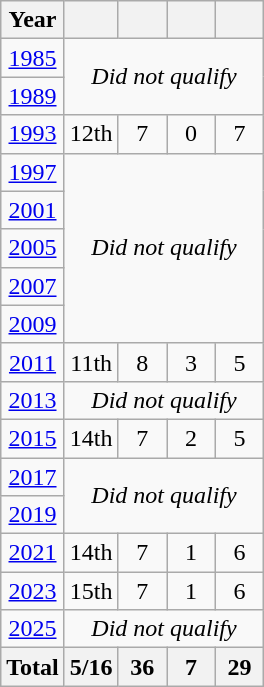<table class="wikitable" style="text-align:center">
<tr>
<th>Year</th>
<th></th>
<th width=25></th>
<th width=25></th>
<th width=25></th>
</tr>
<tr>
<td> <a href='#'>1985</a></td>
<td rowspan=2 colspan=4><em>Did not qualify</em></td>
</tr>
<tr>
<td> <a href='#'>1989</a></td>
</tr>
<tr>
<td> <a href='#'>1993</a></td>
<td>12th</td>
<td>7</td>
<td>0</td>
<td>7</td>
</tr>
<tr>
<td> <a href='#'>1997</a></td>
<td rowspan=5 colspan=4><em>Did not qualify</em></td>
</tr>
<tr>
<td> <a href='#'>2001</a></td>
</tr>
<tr>
<td> <a href='#'>2005</a></td>
</tr>
<tr>
<td> <a href='#'>2007</a></td>
</tr>
<tr>
<td> <a href='#'>2009</a></td>
</tr>
<tr>
<td> <a href='#'>2011</a></td>
<td>11th</td>
<td>8</td>
<td>3</td>
<td>5</td>
</tr>
<tr>
<td> <a href='#'>2013</a></td>
<td colspan=4><em>Did not qualify</em></td>
</tr>
<tr>
<td> <a href='#'>2015</a></td>
<td>14th</td>
<td>7</td>
<td>2</td>
<td>5</td>
</tr>
<tr>
<td> <a href='#'>2017</a></td>
<td rowspan=2 colspan=4><em>Did not qualify</em></td>
</tr>
<tr>
<td> <a href='#'>2019</a></td>
</tr>
<tr>
<td> <a href='#'>2021</a></td>
<td>14th</td>
<td>7</td>
<td>1</td>
<td>6</td>
</tr>
<tr>
<td> <a href='#'>2023</a></td>
<td>15th</td>
<td>7</td>
<td>1</td>
<td>6</td>
</tr>
<tr>
<td> <a href='#'>2025</a></td>
<td colspan=4><em>Did not qualify</em></td>
</tr>
<tr>
<th>Total</th>
<th>5/16</th>
<th>36</th>
<th>7</th>
<th>29</th>
</tr>
</table>
